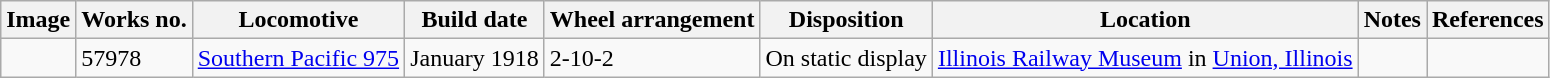<table class="wikitable">
<tr>
<th>Image</th>
<th>Works no.</th>
<th>Locomotive</th>
<th>Build date</th>
<th>Wheel arrangement</th>
<th>Disposition</th>
<th>Location</th>
<th>Notes</th>
<th>References</th>
</tr>
<tr>
<td></td>
<td>57978</td>
<td><a href='#'>Southern Pacific 975</a></td>
<td>January 1918</td>
<td>2-10-2</td>
<td>On static display</td>
<td><a href='#'>Illinois Railway Museum</a> in <a href='#'>Union, Illinois</a></td>
<td></td>
<td></td>
</tr>
</table>
